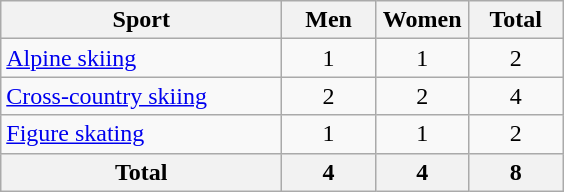<table class="wikitable sortable" style="text-align:center">
<tr>
<th width=180>Sport</th>
<th width=55>Men</th>
<th width=55>Women</th>
<th width=55>Total</th>
</tr>
<tr>
<td align=left><a href='#'>Alpine skiing</a></td>
<td>1</td>
<td>1</td>
<td>2</td>
</tr>
<tr>
<td align=left><a href='#'>Cross-country skiing</a></td>
<td>2</td>
<td>2</td>
<td>4</td>
</tr>
<tr>
<td align=left><a href='#'>Figure skating</a></td>
<td>1</td>
<td>1</td>
<td>2</td>
</tr>
<tr>
<th>Total</th>
<th>4</th>
<th>4</th>
<th>8</th>
</tr>
</table>
